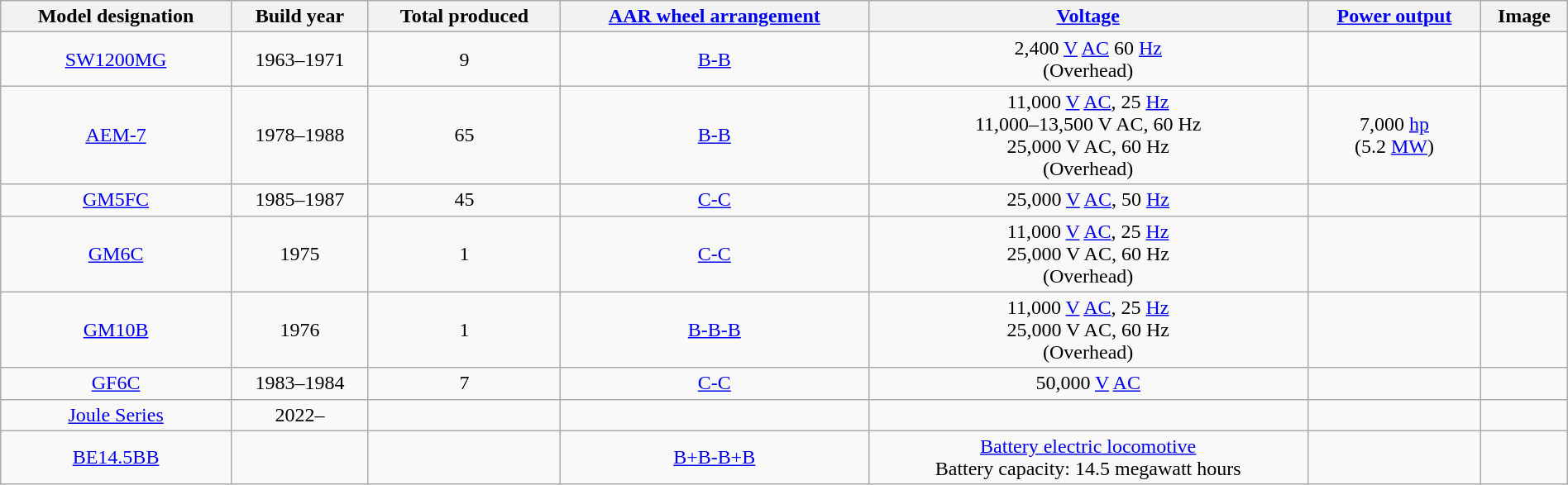<table class="wikitable sortable" style="width: 100%">
<tr>
<th>Model designation</th>
<th>Build year</th>
<th>Total produced</th>
<th><a href='#'>AAR wheel arrangement</a></th>
<th><a href='#'>Voltage</a></th>
<th><a href='#'>Power output</a></th>
<th class="unsortable">Image</th>
</tr>
<tr align="center">
<td><a href='#'>SW1200MG</a></td>
<td>1963–1971</td>
<td>9</td>
<td><a href='#'>B-B</a></td>
<td>2,400 <a href='#'>V</a> <a href='#'>AC</a> 60 <a href='#'>Hz</a><br>(Overhead)</td>
<td></td>
<td></td>
</tr>
<tr align="center">
<td><a href='#'>AEM-7</a></td>
<td>1978–1988</td>
<td>65</td>
<td><a href='#'>B-B</a></td>
<td>11,000 <a href='#'>V</a> <a href='#'>AC</a>, 25 <a href='#'>Hz</a><br>11,000–13,500 V AC, 60 Hz<br> 25,000 V AC, 60 Hz<br>(Overhead)</td>
<td>7,000 <a href='#'>hp</a><br>(5.2 <a href='#'>MW</a>)</td>
<td></td>
</tr>
<tr align="center">
<td><a href='#'>GM5FC</a></td>
<td>1985–1987</td>
<td>45</td>
<td><a href='#'>C-C</a></td>
<td>25,000 <a href='#'>V</a> <a href='#'>AC</a>, 50 <a href='#'>Hz</a></td>
<td></td>
<td></td>
</tr>
<tr align="center">
<td><a href='#'>GM6C</a></td>
<td>1975</td>
<td>1</td>
<td><a href='#'>C-C</a></td>
<td>11,000 <a href='#'>V</a> <a href='#'>AC</a>, 25 <a href='#'>Hz</a><br>25,000 V AC, 60 Hz<br>(Overhead)</td>
<td></td>
<td></td>
</tr>
<tr align="center">
<td><a href='#'>GM10B</a></td>
<td>1976</td>
<td>1</td>
<td><a href='#'>B-B-B</a></td>
<td>11,000 <a href='#'>V</a> <a href='#'>AC</a>, 25 <a href='#'>Hz</a><br>25,000 V AC, 60 Hz<br>(Overhead)</td>
<td></td>
<td></td>
</tr>
<tr align="center">
<td><a href='#'>GF6C</a></td>
<td>1983–1984</td>
<td>7</td>
<td><a href='#'>C-C</a></td>
<td>50,000 <a href='#'>V</a> <a href='#'>AC</a></td>
<td></td>
<td></td>
</tr>
<tr align="center">
<td><a href='#'>Joule Series</a></td>
<td>2022–</td>
<td></td>
<td></td>
<td></td>
<td></td>
<td></td>
</tr>
<tr align="center">
<td><a href='#'>BE14.5BB</a></td>
<td></td>
<td></td>
<td><a href='#'>B+B-B+B</a></td>
<td><a href='#'>Battery electric locomotive</a><br>Battery capacity: 14.5 megawatt hours</td>
<td></td>
<td></td>
</tr>
</table>
